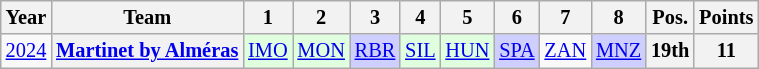<table class="wikitable" border="1" style="text-align:center; font-size:85%;">
<tr>
<th>Year</th>
<th>Team</th>
<th>1</th>
<th>2</th>
<th>3</th>
<th>4</th>
<th>5</th>
<th>6</th>
<th>7</th>
<th>8</th>
<th>Pos.</th>
<th>Points</th>
</tr>
<tr>
<td><a href='#'>2024</a></td>
<th nowrap><a href='#'>Martinet by Alméras</a></th>
<td style="background:#DFFFDF;"><a href='#'>IMO</a><br></td>
<td style="background:#DFFFDF;"><a href='#'>MON</a><br></td>
<td style="background:#CFCFFF;"><a href='#'>RBR</a><br></td>
<td style="background:#DFFFDF;"><a href='#'>SIL</a><br></td>
<td style="background:#DFFFDF;"><a href='#'>HUN</a><br></td>
<td style="background:#CFCFFF;"><a href='#'>SPA</a><br></td>
<td><a href='#'>ZAN</a></td>
<td style="background:#CFCFFF;"><a href='#'>MNZ</a><br></td>
<th>19th</th>
<th>11</th>
</tr>
</table>
